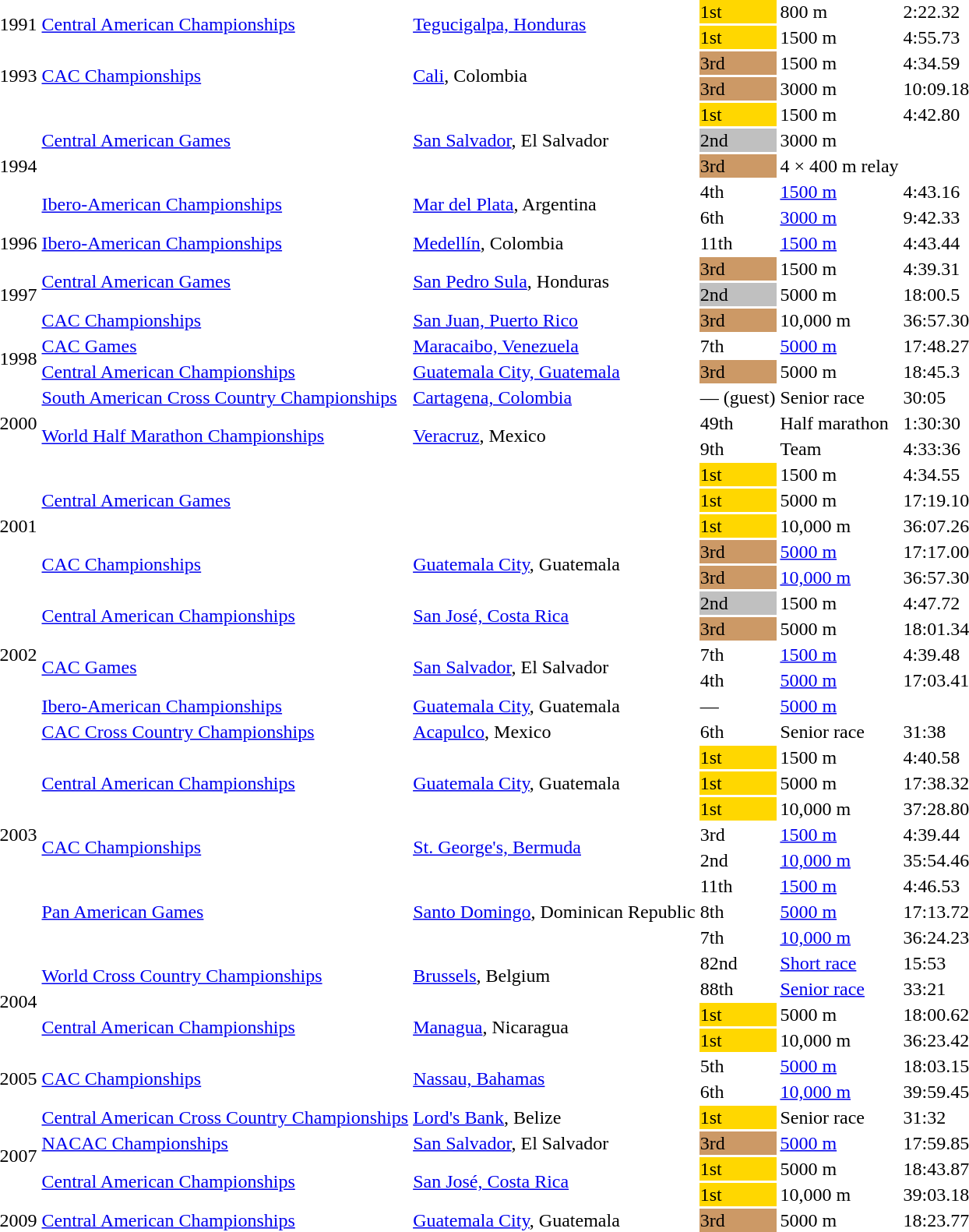<table>
<tr>
<td rowspan=2>1991</td>
<td rowspan=2><a href='#'>Central American Championships</a></td>
<td rowspan=2><a href='#'>Tegucigalpa, Honduras</a></td>
<td bgcolor=gold>1st</td>
<td>800 m</td>
<td>2:22.32</td>
</tr>
<tr>
<td bgcolor=gold>1st</td>
<td>1500 m</td>
<td>4:55.73</td>
</tr>
<tr>
<td rowspan=2>1993</td>
<td rowspan=2><a href='#'>CAC Championships</a></td>
<td rowspan=2><a href='#'>Cali</a>, Colombia</td>
<td bgcolor=cc9966>3rd</td>
<td>1500 m</td>
<td>4:34.59</td>
</tr>
<tr>
<td bgcolor=cc9966>3rd</td>
<td>3000 m</td>
<td>10:09.18</td>
</tr>
<tr>
<td rowspan=5>1994</td>
<td rowspan=3><a href='#'>Central American Games</a></td>
<td rowspan=3><a href='#'>San Salvador</a>, El Salvador</td>
<td bgcolor=gold>1st</td>
<td>1500 m</td>
<td>4:42.80</td>
</tr>
<tr>
<td bgcolor=silver>2nd</td>
<td>3000 m</td>
<td></td>
</tr>
<tr>
<td bgcolor=cc9966>3rd</td>
<td>4 × 400 m relay</td>
<td></td>
</tr>
<tr>
<td rowspan=2><a href='#'>Ibero-American Championships</a></td>
<td rowspan=2><a href='#'>Mar del Plata</a>, Argentina</td>
<td>4th</td>
<td><a href='#'>1500 m</a></td>
<td>4:43.16</td>
</tr>
<tr>
<td>6th</td>
<td><a href='#'>3000 m</a></td>
<td>9:42.33</td>
</tr>
<tr>
<td>1996</td>
<td><a href='#'>Ibero-American Championships</a></td>
<td><a href='#'>Medellín</a>, Colombia</td>
<td>11th</td>
<td><a href='#'>1500 m</a></td>
<td>4:43.44</td>
</tr>
<tr>
<td rowspan=3>1997</td>
<td rowspan=2><a href='#'>Central American Games</a></td>
<td rowspan=2><a href='#'>San Pedro Sula</a>, Honduras</td>
<td bgcolor=cc9966>3rd</td>
<td>1500 m</td>
<td>4:39.31</td>
</tr>
<tr>
<td bgcolor=silver>2nd</td>
<td>5000 m</td>
<td>18:00.5</td>
</tr>
<tr>
<td><a href='#'>CAC Championships</a></td>
<td><a href='#'>San Juan, Puerto Rico</a></td>
<td bgcolor=cc9966>3rd</td>
<td>10,000 m</td>
<td>36:57.30</td>
</tr>
<tr>
<td rowspan=2>1998</td>
<td><a href='#'>CAC Games</a></td>
<td><a href='#'>Maracaibo, Venezuela</a></td>
<td>7th</td>
<td><a href='#'>5000 m</a></td>
<td>17:48.27</td>
</tr>
<tr>
<td><a href='#'>Central American Championships</a></td>
<td><a href='#'>Guatemala City, Guatemala</a></td>
<td bgcolor=cc9966>3rd</td>
<td>5000 m</td>
<td>18:45.3</td>
</tr>
<tr>
<td rowspan=3>2000</td>
<td><a href='#'>South American Cross Country Championships</a></td>
<td><a href='#'>Cartagena, Colombia</a></td>
<td>— (guest)</td>
<td>Senior race</td>
<td>30:05</td>
</tr>
<tr>
<td rowspan=2><a href='#'>World Half Marathon Championships</a></td>
<td rowspan=2><a href='#'>Veracruz</a>, Mexico</td>
<td>49th</td>
<td>Half marathon</td>
<td>1:30:30</td>
</tr>
<tr>
<td>9th</td>
<td>Team</td>
<td>4:33:36</td>
</tr>
<tr>
<td rowspan=5>2001</td>
<td rowspan=3><a href='#'>Central American Games</a></td>
<td rowspan=3></td>
<td bgcolor=gold>1st</td>
<td>1500 m</td>
<td>4:34.55 </td>
</tr>
<tr>
<td bgcolor=gold>1st</td>
<td>5000 m</td>
<td>17:19.10 </td>
</tr>
<tr>
<td bgcolor=gold>1st</td>
<td>10,000 m</td>
<td>36:07.26 </td>
</tr>
<tr>
<td rowspan=2><a href='#'>CAC Championships</a></td>
<td rowspan=2><a href='#'>Guatemala City</a>, Guatemala</td>
<td bgcolor=cc9966>3rd</td>
<td><a href='#'>5000 m</a></td>
<td>17:17.00</td>
</tr>
<tr>
<td bgcolor=cc9966>3rd</td>
<td><a href='#'>10,000 m</a></td>
<td>36:57.30</td>
</tr>
<tr>
<td rowspan=5>2002</td>
<td rowspan=2><a href='#'>Central American Championships</a></td>
<td rowspan=2><a href='#'>San José, Costa Rica</a></td>
<td bgcolor=silver>2nd</td>
<td>1500 m</td>
<td>4:47.72</td>
</tr>
<tr>
<td bgcolor=cc9966>3rd</td>
<td>5000 m</td>
<td>18:01.34</td>
</tr>
<tr>
<td rowspan=2><a href='#'>CAC Games</a></td>
<td rowspan=2><a href='#'>San Salvador</a>, El Salvador</td>
<td>7th</td>
<td><a href='#'>1500 m</a></td>
<td>4:39.48</td>
</tr>
<tr>
<td>4th</td>
<td><a href='#'>5000 m</a></td>
<td>17:03.41 </td>
</tr>
<tr>
<td><a href='#'>Ibero-American Championships</a></td>
<td><a href='#'>Guatemala City</a>, Guatemala</td>
<td>—</td>
<td><a href='#'>5000 m</a></td>
<td></td>
</tr>
<tr>
<td rowspan=9>2003</td>
<td><a href='#'>CAC Cross Country Championships</a></td>
<td><a href='#'>Acapulco</a>, Mexico</td>
<td>6th</td>
<td>Senior race</td>
<td>31:38</td>
</tr>
<tr>
<td rowspan=3><a href='#'>Central American Championships</a></td>
<td rowspan=3><a href='#'>Guatemala City</a>, Guatemala</td>
<td bgcolor=gold>1st</td>
<td>1500 m</td>
<td>4:40.58</td>
</tr>
<tr>
<td bgcolor=gold>1st</td>
<td>5000 m</td>
<td>17:38.32 </td>
</tr>
<tr>
<td bgcolor=gold>1st</td>
<td>10,000 m</td>
<td>37:28.80</td>
</tr>
<tr>
<td rowspan=2><a href='#'>CAC Championships</a></td>
<td rowspan=2><a href='#'>St. George's, Bermuda</a></td>
<td>3rd</td>
<td><a href='#'>1500 m</a></td>
<td>4:39.44</td>
</tr>
<tr>
<td>2nd</td>
<td><a href='#'>10,000 m</a></td>
<td>35:54.46 </td>
</tr>
<tr>
<td rowspan=3><a href='#'>Pan American Games</a></td>
<td rowspan=3><a href='#'>Santo Domingo</a>, Dominican Republic</td>
<td>11th</td>
<td><a href='#'>1500 m</a></td>
<td>4:46.53</td>
</tr>
<tr>
<td>8th</td>
<td><a href='#'>5000 m</a></td>
<td>17:13.72</td>
</tr>
<tr>
<td>7th</td>
<td><a href='#'>10,000 m</a></td>
<td>36:24.23</td>
</tr>
<tr>
<td rowspan=4>2004</td>
<td rowspan=2><a href='#'>World Cross Country Championships</a></td>
<td rowspan=2><a href='#'>Brussels</a>, Belgium</td>
<td>82nd</td>
<td><a href='#'>Short race</a></td>
<td>15:53</td>
</tr>
<tr>
<td>88th</td>
<td><a href='#'>Senior race</a></td>
<td>33:21</td>
</tr>
<tr>
<td rowspan=2><a href='#'>Central American Championships</a></td>
<td rowspan=2><a href='#'>Managua</a>, Nicaragua</td>
<td bgcolor=gold>1st</td>
<td>5000 m</td>
<td>18:00.62</td>
</tr>
<tr>
<td bgcolor=gold>1st</td>
<td>10,000 m</td>
<td>36:23.42</td>
</tr>
<tr>
<td rowspan=2>2005</td>
<td rowspan=2><a href='#'>CAC Championships</a></td>
<td rowspan=2><a href='#'>Nassau, Bahamas</a></td>
<td>5th</td>
<td><a href='#'>5000 m</a></td>
<td>18:03.15</td>
</tr>
<tr>
<td>6th</td>
<td><a href='#'>10,000 m</a></td>
<td>39:59.45</td>
</tr>
<tr>
<td rowspan=4>2007</td>
<td><a href='#'>Central American Cross Country Championships</a></td>
<td><a href='#'>Lord's Bank</a>, Belize</td>
<td bgcolor=gold>1st</td>
<td>Senior race</td>
<td>31:32</td>
</tr>
<tr>
<td><a href='#'>NACAC Championships</a></td>
<td><a href='#'>San Salvador</a>, El Salvador</td>
<td bgcolor=cc9966>3rd</td>
<td><a href='#'>5000 m</a></td>
<td>17:59.85</td>
</tr>
<tr>
<td rowspan=2><a href='#'>Central American Championships</a></td>
<td rowspan=2><a href='#'>San José, Costa Rica</a></td>
<td bgcolor=gold>1st</td>
<td>5000 m</td>
<td>18:43.87</td>
</tr>
<tr>
<td bgcolor=gold>1st</td>
<td>10,000 m</td>
<td>39:03.18</td>
</tr>
<tr>
<td>2009</td>
<td><a href='#'>Central American Championships</a></td>
<td><a href='#'>Guatemala City</a>, Guatemala</td>
<td bgcolor=cc9966>3rd</td>
<td>5000 m</td>
<td>18:23.77</td>
</tr>
</table>
